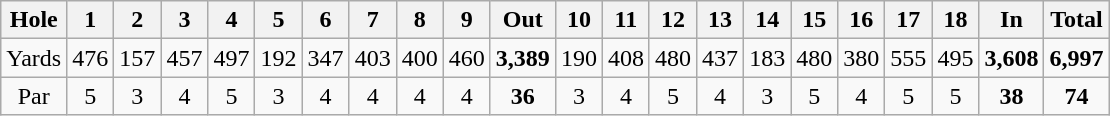<table class="wikitable" style="text-align:center">
<tr>
<th align="left">Hole</th>
<th>1</th>
<th>2</th>
<th>3</th>
<th>4</th>
<th>5</th>
<th>6</th>
<th>7</th>
<th>8</th>
<th>9</th>
<th>Out</th>
<th>10</th>
<th>11</th>
<th>12</th>
<th>13</th>
<th>14</th>
<th>15</th>
<th>16</th>
<th>17</th>
<th>18</th>
<th>In</th>
<th>Total</th>
</tr>
<tr>
<td align="center">Yards</td>
<td>476</td>
<td>157</td>
<td>457</td>
<td>497</td>
<td>192</td>
<td>347</td>
<td>403</td>
<td>400</td>
<td>460</td>
<td><strong>3,389</strong></td>
<td>190</td>
<td>408</td>
<td>480</td>
<td>437</td>
<td>183</td>
<td>480</td>
<td>380</td>
<td>555</td>
<td>495</td>
<td><strong>3,608</strong></td>
<td><strong>6,997</strong></td>
</tr>
<tr>
<td align="center">Par</td>
<td>5</td>
<td>3</td>
<td>4</td>
<td>5</td>
<td>3</td>
<td>4</td>
<td>4</td>
<td>4</td>
<td>4</td>
<td><strong>36</strong></td>
<td>3</td>
<td>4</td>
<td>5</td>
<td>4</td>
<td>3</td>
<td>5</td>
<td>4</td>
<td>5</td>
<td>5</td>
<td><strong>38</strong></td>
<td><strong>74</strong></td>
</tr>
</table>
